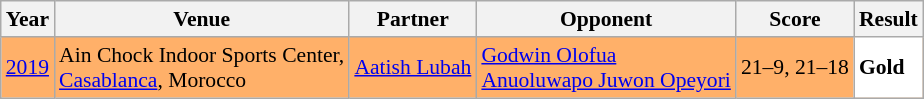<table class="sortable wikitable" style="font-size: 90%;">
<tr>
<th>Year</th>
<th>Venue</th>
<th>Partner</th>
<th>Opponent</th>
<th>Score</th>
<th>Result</th>
</tr>
<tr style="background:#FFB069">
<td align="center"><a href='#'>2019</a></td>
<td align="left">Ain Chock Indoor Sports Center,<br><a href='#'>Casablanca</a>, Morocco</td>
<td align="left"> <a href='#'>Aatish Lubah</a></td>
<td align="left"> <a href='#'>Godwin Olofua</a> <br>  <a href='#'>Anuoluwapo Juwon Opeyori</a></td>
<td align="left">21–9, 21–18</td>
<td style="text-align:left; background:white"> <strong>Gold</strong></td>
</tr>
</table>
